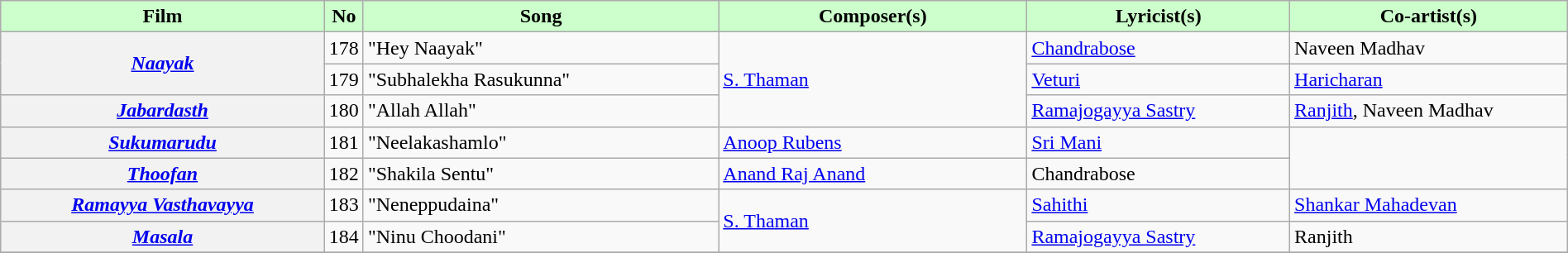<table class="wikitable plainrowheaders" width="100%" "textcolor:#000;">
<tr style="background:#cfc; text-align:center;">
<td scope="col" width=21%><strong>Film</strong></td>
<td><strong>No</strong></td>
<td scope="col" width=23%><strong>Song</strong></td>
<td scope="col" width=20%><strong>Composer(s)</strong></td>
<td scope="col" width=17%><strong>Lyricist(s)</strong></td>
<td scope="col" width=18%><strong>Co-artist(s)</strong></td>
</tr>
<tr>
<th rowspan="2"><em><a href='#'>Naayak</a></em></th>
<td>178</td>
<td>"Hey Naayak"</td>
<td rowspan="3"><a href='#'>S. Thaman</a></td>
<td><a href='#'>Chandrabose</a></td>
<td>Naveen Madhav</td>
</tr>
<tr>
<td>179</td>
<td>"Subhalekha Rasukunna"</td>
<td><a href='#'>Veturi</a></td>
<td><a href='#'>Haricharan</a></td>
</tr>
<tr>
<th><em><a href='#'>Jabardasth</a></em></th>
<td>180</td>
<td>"Allah Allah"</td>
<td><a href='#'>Ramajogayya Sastry</a></td>
<td><a href='#'>Ranjith</a>, Naveen Madhav</td>
</tr>
<tr>
<th><em><a href='#'>Sukumarudu</a></em></th>
<td>181</td>
<td>"Neelakashamlo"</td>
<td><a href='#'>Anoop Rubens</a></td>
<td><a href='#'>Sri Mani</a></td>
<td rowspan="2"></td>
</tr>
<tr>
<th><em><a href='#'>Thoofan</a></em></th>
<td>182</td>
<td>"Shakila Sentu"</td>
<td><a href='#'>Anand Raj Anand</a></td>
<td>Chandrabose</td>
</tr>
<tr>
<th><em><a href='#'>Ramayya Vasthavayya</a></em></th>
<td>183</td>
<td>"Neneppudaina"</td>
<td rowspan="2"><a href='#'>S. Thaman</a></td>
<td><a href='#'>Sahithi</a></td>
<td><a href='#'>Shankar Mahadevan</a></td>
</tr>
<tr>
<th><em><a href='#'>Masala</a></em></th>
<td>184</td>
<td>"Ninu Choodani"</td>
<td><a href='#'>Ramajogayya Sastry</a></td>
<td>Ranjith</td>
</tr>
<tr>
</tr>
</table>
